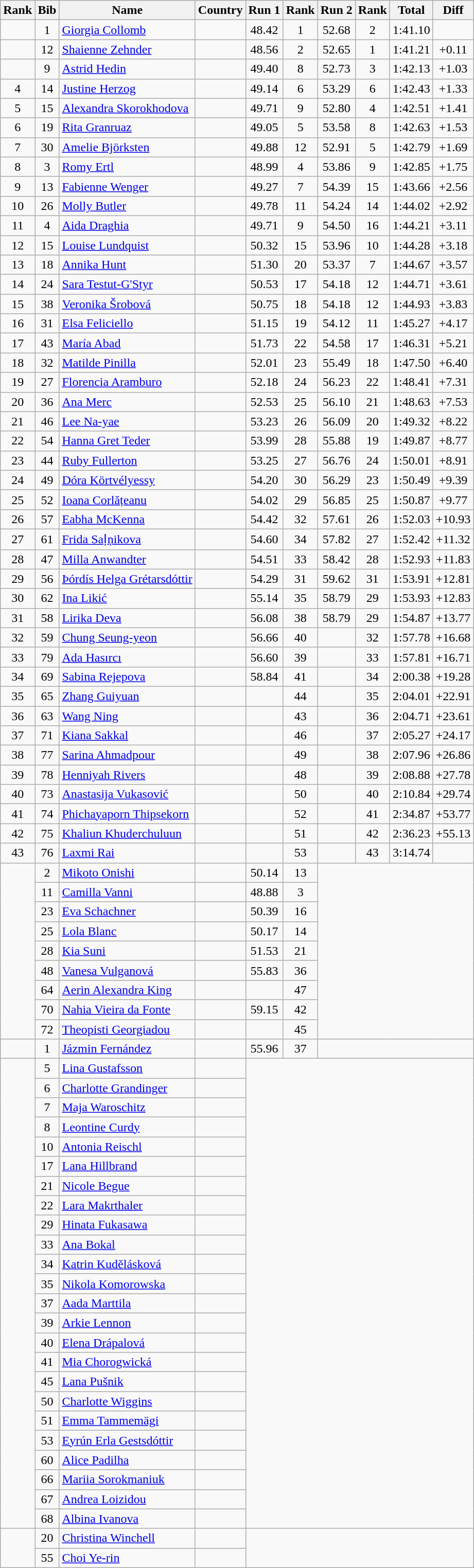<table class="wikitable sortable" style="text-align:center">
<tr>
<th>Rank</th>
<th>Bib</th>
<th>Name</th>
<th>Country</th>
<th>Run 1</th>
<th>Rank</th>
<th>Run 2</th>
<th>Rank</th>
<th>Total</th>
<th>Diff</th>
</tr>
<tr>
<td></td>
<td>1</td>
<td align=left><a href='#'>Giorgia Collomb</a></td>
<td align=left></td>
<td>48.42</td>
<td>1</td>
<td>52.68</td>
<td>2</td>
<td>1:41.10</td>
<td></td>
</tr>
<tr>
<td></td>
<td>12</td>
<td align=left><a href='#'>Shaienne Zehnder</a></td>
<td align=left></td>
<td>48.56</td>
<td>2</td>
<td>52.65</td>
<td>1</td>
<td>1:41.21</td>
<td>+0.11</td>
</tr>
<tr>
<td></td>
<td>9</td>
<td align=left><a href='#'>Astrid Hedin</a></td>
<td align=left></td>
<td>49.40</td>
<td>8</td>
<td>52.73</td>
<td>3</td>
<td>1:42.13</td>
<td>+1.03</td>
</tr>
<tr>
<td>4</td>
<td>14</td>
<td align=left><a href='#'>Justine Herzog</a></td>
<td align=left></td>
<td>49.14</td>
<td>6</td>
<td>53.29</td>
<td>6</td>
<td>1:42.43</td>
<td>+1.33</td>
</tr>
<tr>
<td>5</td>
<td>15</td>
<td align=left><a href='#'>Alexandra Skorokhodova</a></td>
<td align=left></td>
<td>49.71</td>
<td>9</td>
<td>52.80</td>
<td>4</td>
<td>1:42.51</td>
<td>+1.41</td>
</tr>
<tr>
<td>6</td>
<td>19</td>
<td align=left><a href='#'>Rita Granruaz</a></td>
<td align=left></td>
<td>49.05</td>
<td>5</td>
<td>53.58</td>
<td>8</td>
<td>1:42.63</td>
<td>+1.53</td>
</tr>
<tr>
<td>7</td>
<td>30</td>
<td align=left><a href='#'>Amelie Björksten</a></td>
<td align=left></td>
<td>49.88</td>
<td>12</td>
<td>52.91</td>
<td>5</td>
<td>1:42.79</td>
<td>+1.69</td>
</tr>
<tr>
<td>8</td>
<td>3</td>
<td align=left><a href='#'>Romy Ertl</a></td>
<td align=left></td>
<td>48.99</td>
<td>4</td>
<td>53.86</td>
<td>9</td>
<td>1:42.85</td>
<td>+1.75</td>
</tr>
<tr>
<td>9</td>
<td>13</td>
<td align=left><a href='#'>Fabienne Wenger</a></td>
<td align=left></td>
<td>49.27</td>
<td>7</td>
<td>54.39</td>
<td>15</td>
<td>1:43.66</td>
<td>+2.56</td>
</tr>
<tr>
<td>10</td>
<td>26</td>
<td align=left><a href='#'>Molly Butler</a></td>
<td align=left></td>
<td>49.78</td>
<td>11</td>
<td>54.24</td>
<td>14</td>
<td>1:44.02</td>
<td>+2.92</td>
</tr>
<tr>
<td>11</td>
<td>4</td>
<td align=left><a href='#'>Aida Draghia</a></td>
<td align=left></td>
<td>49.71</td>
<td>9</td>
<td>54.50</td>
<td>16</td>
<td>1:44.21</td>
<td>+3.11</td>
</tr>
<tr>
<td>12</td>
<td>15</td>
<td align=left><a href='#'>Louise Lundquist</a></td>
<td align=left></td>
<td>50.32</td>
<td>15</td>
<td>53.96</td>
<td>10</td>
<td>1:44.28</td>
<td>+3.18</td>
</tr>
<tr>
<td>13</td>
<td>18</td>
<td align=left><a href='#'>Annika Hunt</a></td>
<td align=left></td>
<td>51.30</td>
<td>20</td>
<td>53.37</td>
<td>7</td>
<td>1:44.67</td>
<td>+3.57</td>
</tr>
<tr>
<td>14</td>
<td>24</td>
<td align=left><a href='#'>Sara Testut-G'Styr</a></td>
<td align=left></td>
<td>50.53</td>
<td>17</td>
<td>54.18</td>
<td>12</td>
<td>1:44.71</td>
<td>+3.61</td>
</tr>
<tr>
<td>15</td>
<td>38</td>
<td align=left><a href='#'>Veronika Šrobová</a></td>
<td align=left></td>
<td>50.75</td>
<td>18</td>
<td>54.18</td>
<td>12</td>
<td>1:44.93</td>
<td>+3.83</td>
</tr>
<tr>
<td>16</td>
<td>31</td>
<td align=left><a href='#'>Elsa Feliciello</a></td>
<td align=left></td>
<td>51.15</td>
<td>19</td>
<td>54.12</td>
<td>11</td>
<td>1:45.27</td>
<td>+4.17</td>
</tr>
<tr>
<td>17</td>
<td>43</td>
<td align=left><a href='#'>María Abad</a></td>
<td align=left></td>
<td>51.73</td>
<td>22</td>
<td>54.58</td>
<td>17</td>
<td>1:46.31</td>
<td>+5.21</td>
</tr>
<tr>
<td>18</td>
<td>32</td>
<td align=left><a href='#'>Matilde Pinilla</a></td>
<td align=left></td>
<td>52.01</td>
<td>23</td>
<td>55.49</td>
<td>18</td>
<td>1:47.50</td>
<td>+6.40</td>
</tr>
<tr>
<td>19</td>
<td>27</td>
<td align=left><a href='#'>Florencia Aramburo</a></td>
<td align=left></td>
<td>52.18</td>
<td>24</td>
<td>56.23</td>
<td>22</td>
<td>1:48.41</td>
<td>+7.31</td>
</tr>
<tr>
<td>20</td>
<td>36</td>
<td align=left><a href='#'>Ana Merc</a></td>
<td align=left></td>
<td>52.53</td>
<td>25</td>
<td>56.10</td>
<td>21</td>
<td>1:48.63</td>
<td>+7.53</td>
</tr>
<tr>
<td>21</td>
<td>46</td>
<td align=left><a href='#'>Lee Na-yae</a></td>
<td align=left></td>
<td>53.23</td>
<td>26</td>
<td>56.09</td>
<td>20</td>
<td>1:49.32</td>
<td>+8.22</td>
</tr>
<tr>
<td>22</td>
<td>54</td>
<td align=left><a href='#'>Hanna Gret Teder</a></td>
<td align=left></td>
<td>53.99</td>
<td>28</td>
<td>55.88</td>
<td>19</td>
<td>1:49.87</td>
<td>+8.77</td>
</tr>
<tr>
<td>23</td>
<td>44</td>
<td align=left><a href='#'>Ruby Fullerton</a></td>
<td align=left></td>
<td>53.25</td>
<td>27</td>
<td>56.76</td>
<td>24</td>
<td>1:50.01</td>
<td>+8.91</td>
</tr>
<tr>
<td>24</td>
<td>49</td>
<td align=left><a href='#'>Dóra Körtvélyessy</a></td>
<td align=left></td>
<td>54.20</td>
<td>30</td>
<td>56.29</td>
<td>23</td>
<td>1:50.49</td>
<td>+9.39</td>
</tr>
<tr>
<td>25</td>
<td>52</td>
<td align=left><a href='#'>Ioana Corlățeanu</a></td>
<td align=left></td>
<td>54.02</td>
<td>29</td>
<td>56.85</td>
<td>25</td>
<td>1:50.87</td>
<td>+9.77</td>
</tr>
<tr>
<td>26</td>
<td>57</td>
<td align=left><a href='#'>Eabha McKenna</a></td>
<td align=left></td>
<td>54.42</td>
<td>32</td>
<td>57.61</td>
<td>26</td>
<td>1:52.03</td>
<td>+10.93</td>
</tr>
<tr>
<td>27</td>
<td>61</td>
<td align=left><a href='#'>Frida Saḷņikova</a></td>
<td align=left></td>
<td>54.60</td>
<td>34</td>
<td>57.82</td>
<td>27</td>
<td>1:52.42</td>
<td>+11.32</td>
</tr>
<tr>
<td>28</td>
<td>47</td>
<td align=left><a href='#'>Milla Anwandter</a></td>
<td align=left></td>
<td>54.51</td>
<td>33</td>
<td>58.42</td>
<td>28</td>
<td>1:52.93</td>
<td>+11.83</td>
</tr>
<tr>
<td>29</td>
<td>56</td>
<td align=left><a href='#'>Þórdís Helga Grétarsdóttir</a></td>
<td align=left></td>
<td>54.29</td>
<td>31</td>
<td>59.62</td>
<td>31</td>
<td>1:53.91</td>
<td>+12.81</td>
</tr>
<tr>
<td>30</td>
<td>62</td>
<td align=left><a href='#'>Ina Likić</a></td>
<td align=left></td>
<td>55.14</td>
<td>35</td>
<td>58.79</td>
<td>29</td>
<td>1:53.93</td>
<td>+12.83</td>
</tr>
<tr>
<td>31</td>
<td>58</td>
<td align=left><a href='#'>Lirika Deva</a></td>
<td align=left></td>
<td>56.08</td>
<td>38</td>
<td>58.79</td>
<td>29</td>
<td>1:54.87</td>
<td>+13.77</td>
</tr>
<tr>
<td>32</td>
<td>59</td>
<td align=left><a href='#'>Chung Seung-yeon</a></td>
<td align=left></td>
<td>56.66</td>
<td>40</td>
<td></td>
<td>32</td>
<td>1:57.78</td>
<td>+16.68</td>
</tr>
<tr>
<td>33</td>
<td>79</td>
<td align=left><a href='#'>Ada Hasırcı</a></td>
<td align=left></td>
<td>56.60</td>
<td>39</td>
<td></td>
<td>33</td>
<td>1:57.81</td>
<td>+16.71</td>
</tr>
<tr>
<td>34</td>
<td>69</td>
<td align=left><a href='#'>Sabina Rejepova</a></td>
<td align=left></td>
<td>58.84</td>
<td>41</td>
<td></td>
<td>34</td>
<td>2:00.38</td>
<td>+19.28</td>
</tr>
<tr>
<td>35</td>
<td>65</td>
<td align=left><a href='#'>Zhang Guiyuan</a></td>
<td align=left></td>
<td></td>
<td>44</td>
<td></td>
<td>35</td>
<td>2:04.01</td>
<td>+22.91</td>
</tr>
<tr>
<td>36</td>
<td>63</td>
<td align=left><a href='#'>Wang Ning</a></td>
<td align=left></td>
<td></td>
<td>43</td>
<td></td>
<td>36</td>
<td>2:04.71</td>
<td>+23.61</td>
</tr>
<tr>
<td>37</td>
<td>71</td>
<td align=left><a href='#'>Kiana Sakkal</a></td>
<td align=left></td>
<td></td>
<td>46</td>
<td></td>
<td>37</td>
<td>2:05.27</td>
<td>+24.17</td>
</tr>
<tr>
<td>38</td>
<td>77</td>
<td align=left><a href='#'>Sarina Ahmadpour</a></td>
<td align=left></td>
<td></td>
<td>49</td>
<td></td>
<td>38</td>
<td>2:07.96</td>
<td>+26.86</td>
</tr>
<tr>
<td>39</td>
<td>78</td>
<td align=left><a href='#'>Henniyah Rivers</a></td>
<td align=left></td>
<td></td>
<td>48</td>
<td></td>
<td>39</td>
<td>2:08.88</td>
<td>+27.78</td>
</tr>
<tr>
<td>40</td>
<td>73</td>
<td align=left><a href='#'>Anastasija Vukasović</a></td>
<td align=left></td>
<td></td>
<td>50</td>
<td></td>
<td>40</td>
<td>2:10.84</td>
<td>+29.74</td>
</tr>
<tr>
<td>41</td>
<td>74</td>
<td align=left><a href='#'>Phichayaporn Thipsekorn</a></td>
<td align=left></td>
<td></td>
<td>52</td>
<td></td>
<td>41</td>
<td>2:34.87</td>
<td>+53.77</td>
</tr>
<tr>
<td>42</td>
<td>75</td>
<td align=left><a href='#'>Khaliun Khuderchuluun</a></td>
<td align=left></td>
<td></td>
<td>51</td>
<td></td>
<td>42</td>
<td>2:36.23</td>
<td>+55.13</td>
</tr>
<tr>
<td>43</td>
<td>76</td>
<td align=left><a href='#'>Laxmi Rai</a></td>
<td align=left></td>
<td></td>
<td>53</td>
<td></td>
<td>43</td>
<td>3:14.74</td>
<td></td>
</tr>
<tr>
<td rowspan=9></td>
<td>2</td>
<td align=left><a href='#'>Mikoto Onishi</a></td>
<td align=left></td>
<td>50.14</td>
<td>13</td>
<td colspan=4 rowspan=9></td>
</tr>
<tr>
<td>11</td>
<td align=left><a href='#'>Camilla Vanni</a></td>
<td align=left></td>
<td>48.88</td>
<td>3</td>
</tr>
<tr>
<td>23</td>
<td align=left><a href='#'>Eva Schachner</a></td>
<td align=left></td>
<td>50.39</td>
<td>16</td>
</tr>
<tr>
<td>25</td>
<td align=left><a href='#'>Lola Blanc</a></td>
<td align=left></td>
<td>50.17</td>
<td>14</td>
</tr>
<tr>
<td>28</td>
<td align=left><a href='#'>Kia Suni</a></td>
<td align=left></td>
<td>51.53</td>
<td>21</td>
</tr>
<tr>
<td>48</td>
<td align=left><a href='#'>Vanesa Vulganová</a></td>
<td align=left></td>
<td>55.83</td>
<td>36</td>
</tr>
<tr>
<td>64</td>
<td align=left><a href='#'>Aerin Alexandra King</a></td>
<td align=left></td>
<td></td>
<td>47</td>
</tr>
<tr>
<td>70</td>
<td align=left><a href='#'>Nahia Vieira da Fonte</a></td>
<td align=left></td>
<td>59.15</td>
<td>42</td>
</tr>
<tr>
<td>72</td>
<td align=left><a href='#'>Theopisti Georgiadou</a></td>
<td align=left></td>
<td></td>
<td>45</td>
</tr>
<tr>
<td></td>
<td>1</td>
<td align=left><a href='#'>Jázmin Fernández</a></td>
<td align=left></td>
<td>55.96</td>
<td>37</td>
<td colspan=4></td>
</tr>
<tr>
<td rowspan=24></td>
<td>5</td>
<td align=left><a href='#'>Lina Gustafsson</a></td>
<td align=left></td>
<td rowspan=24 colspan=6></td>
</tr>
<tr>
<td>6</td>
<td align=left><a href='#'>Charlotte Grandinger</a></td>
<td align=left></td>
</tr>
<tr>
<td>7</td>
<td align=left><a href='#'>Maja Waroschitz</a></td>
<td align=left></td>
</tr>
<tr>
<td>8</td>
<td align=left><a href='#'>Leontine Curdy</a></td>
<td align=left></td>
</tr>
<tr>
<td>10</td>
<td align=left><a href='#'>Antonia Reischl</a></td>
<td align=left></td>
</tr>
<tr>
<td>17</td>
<td align=left><a href='#'>Lana Hillbrand</a></td>
<td align=left></td>
</tr>
<tr>
<td>21</td>
<td align=left><a href='#'>Nicole Begue</a></td>
<td align=left></td>
</tr>
<tr>
<td>22</td>
<td align=left><a href='#'>Lara Makrthaler</a></td>
<td align=left></td>
</tr>
<tr>
<td>29</td>
<td align=left><a href='#'>Hinata Fukasawa</a></td>
<td align=left></td>
</tr>
<tr>
<td>33</td>
<td align=left><a href='#'>Ana Bokal</a></td>
<td align=left></td>
</tr>
<tr>
<td>34</td>
<td align=left><a href='#'>Katrin Kudělásková</a></td>
<td align=left></td>
</tr>
<tr>
<td>35</td>
<td align=left><a href='#'>Nikola Komorowska</a></td>
<td align=left></td>
</tr>
<tr>
<td>37</td>
<td align=left><a href='#'>Aada Marttila</a></td>
<td align=left></td>
</tr>
<tr>
<td>39</td>
<td align=left><a href='#'>Arkie Lennon</a></td>
<td align=left></td>
</tr>
<tr>
<td>40</td>
<td align=left><a href='#'>Elena Drápalová</a></td>
<td align=left></td>
</tr>
<tr>
<td>41</td>
<td align=left><a href='#'>Mia Chorogwická</a></td>
<td align=left></td>
</tr>
<tr>
<td>45</td>
<td align=left><a href='#'>Lana Pušnik</a></td>
<td align=left></td>
</tr>
<tr>
<td>50</td>
<td align=left><a href='#'>Charlotte Wiggins</a></td>
<td align=left></td>
</tr>
<tr>
<td>51</td>
<td align=left><a href='#'>Emma Tammemägi</a></td>
<td align=left></td>
</tr>
<tr>
<td>53</td>
<td align=left><a href='#'>Eyrún Erla Gestsdóttir</a></td>
<td align=left></td>
</tr>
<tr>
<td>60</td>
<td align=left><a href='#'>Alice Padilha</a></td>
<td align=left></td>
</tr>
<tr>
<td>66</td>
<td align=left><a href='#'>Mariia Sorokmaniuk</a></td>
<td align=left></td>
</tr>
<tr>
<td>67</td>
<td align=left><a href='#'>Andrea Loizidou</a></td>
<td align=left></td>
</tr>
<tr>
<td>68</td>
<td align=left><a href='#'>Albina Ivanova</a></td>
<td align=left></td>
</tr>
<tr>
<td rowspan=2></td>
<td>20</td>
<td align=left><a href='#'>Christina Winchell</a></td>
<td align=left></td>
<td colspan=6 rowspan=2></td>
</tr>
<tr>
<td>55</td>
<td align=left><a href='#'>Choi Ye-rin</a></td>
<td align=left></td>
</tr>
</table>
